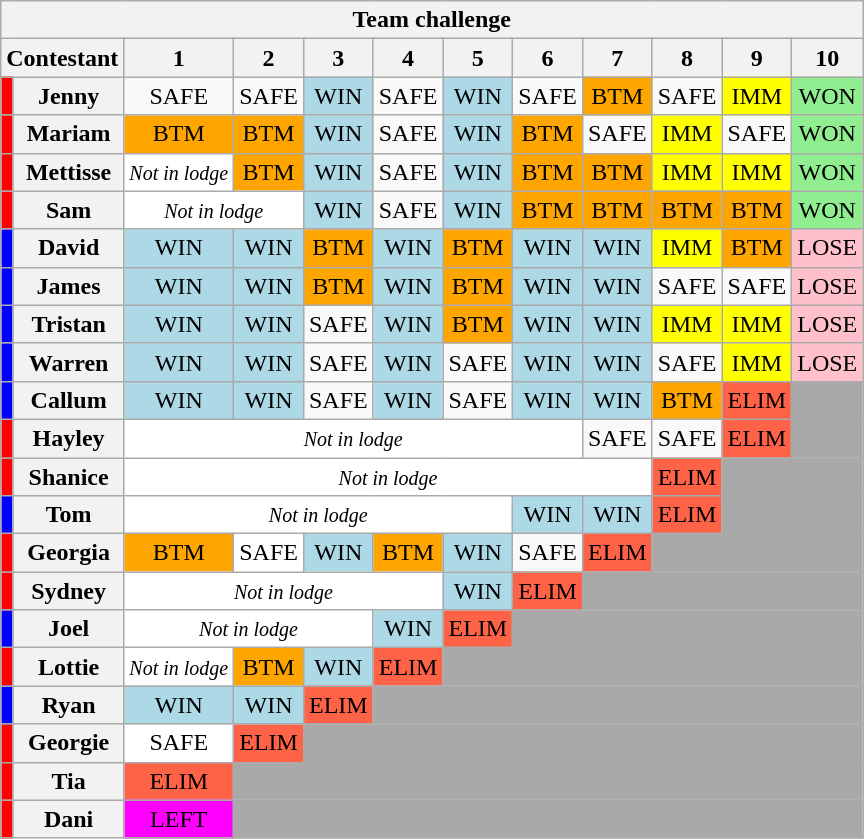<table class="wikitable" style="text-align:center">
<tr>
<th scope="col" colspan="12">Team challenge</th>
</tr>
<tr>
<th scope="col" colspan="2">Contestant</th>
<th scope="col">1</th>
<th scope="col">2</th>
<th scope="col">3</th>
<th scope="col">4</th>
<th scope="col">5</th>
<th scope="col">6</th>
<th scope="col">7</th>
<th scope="col">8</th>
<th scope="col">9</th>
<th scope="col">10</th>
</tr>
<tr>
<td scope="row" bgcolor="red"></td>
<th>Jenny</th>
<td style="background:#white;">SAFE</td>
<td style="background:#white;">SAFE</td>
<td bgcolor="lightblue">WIN</td>
<td style="background:#white;">SAFE</td>
<td bgcolor="lightblue">WIN</td>
<td style="background:#white;">SAFE</td>
<td style="background:orange;">BTM</td>
<td style="background:#white;">SAFE</td>
<td bgcolor="yellow">IMM</td>
<td bgcolor="lightgreen">WON</td>
</tr>
<tr>
<td scope="row" bgcolor="red"></td>
<th>Mariam</th>
<td style="background:orange;">BTM</td>
<td style="background:orange;">BTM</td>
<td bgcolor="lightblue">WIN</td>
<td style="background:#white;">SAFE</td>
<td bgcolor="lightblue">WIN</td>
<td style="background:orange;">BTM</td>
<td style="background:#white;">SAFE</td>
<td bgcolor="yellow">IMM</td>
<td>SAFE</td>
<td bgcolor="lightgreen">WON</td>
</tr>
<tr>
<td scope="row" bgcolor="red"></td>
<th>Mettisse</th>
<td style="background:#fff;" colspan="1"><small><em>Not in lodge</em></small></td>
<td style="background:orange;">BTM</td>
<td bgcolor="lightblue">WIN</td>
<td style="background:#white;">SAFE</td>
<td bgcolor="lightblue">WIN</td>
<td style="background:orange;">BTM</td>
<td style="background:orange;">BTM</td>
<td bgcolor="yellow">IMM</td>
<td bgcolor="yellow">IMM</td>
<td bgcolor="lightgreen">WON</td>
</tr>
<tr>
<td scope="row" bgcolor="red"></td>
<th>Sam</th>
<td style="background:#fff;" colspan="2"><small><em>Not in lodge</em></small></td>
<td bgcolor="lightblue">WIN</td>
<td style="background:#white;">SAFE</td>
<td bgcolor="lightblue">WIN</td>
<td style="background:orange;">BTM</td>
<td style="background:orange;">BTM</td>
<td style="background:orange;" nowrap>BTM</td>
<td style="background:orange;" nowrap>BTM</td>
<td bgcolor="lightgreen">WON</td>
</tr>
<tr>
<td scope="row" bgcolor="blue"></td>
<th>David</th>
<td bgcolor="lightblue">WIN</td>
<td bgcolor="lightblue">WIN</td>
<td style="background:orange;">BTM</td>
<td bgcolor="lightblue">WIN</td>
<td style="background:orange;">BTM</td>
<td bgcolor="lightblue">WIN</td>
<td bgcolor="lightblue">WIN</td>
<td bgcolor="yellow">IMM</td>
<td style="background:orange;">BTM</td>
<td bgcolor="pink">LOSE</td>
</tr>
<tr>
<td scope="row" bgcolor="blue"></td>
<th>James</th>
<td bgcolor="lightblue">WIN</td>
<td bgcolor="lightblue">WIN</td>
<td style="background:orange;">BTM</td>
<td bgcolor="lightblue">WIN</td>
<td style="background:orange;">BTM</td>
<td bgcolor="lightblue">WIN</td>
<td bgcolor="lightblue">WIN</td>
<td style="background:#white;">SAFE</td>
<td>SAFE</td>
<td bgcolor="pink">LOSE</td>
</tr>
<tr>
<td scope="row" bgcolor="blue"></td>
<th>Tristan</th>
<td bgcolor="lightblue">WIN</td>
<td bgcolor="lightblue">WIN</td>
<td style="background:#white;">SAFE</td>
<td bgcolor="lightblue">WIN</td>
<td style="background:orange;">BTM</td>
<td bgcolor="lightblue">WIN</td>
<td bgcolor="lightblue">WIN</td>
<td bgcolor="yellow">IMM</td>
<td bgcolor="yellow">IMM</td>
<td bgcolor="pink">LOSE</td>
</tr>
<tr>
<td scope="row" bgcolor="blue"></td>
<th>Warren</th>
<td bgcolor="lightblue">WIN</td>
<td bgcolor="lightblue">WIN</td>
<td style="background:#white;">SAFE</td>
<td bgcolor="lightblue">WIN</td>
<td style="background:#white;">SAFE</td>
<td bgcolor="lightblue">WIN</td>
<td bgcolor="lightblue">WIN</td>
<td style="background:#white;">SAFE</td>
<td bgcolor="yellow">IMM</td>
<td bgcolor="pink">LOSE</td>
</tr>
<tr>
<td scope="row" bgcolor="blue"></td>
<th>Callum</th>
<td bgcolor="lightblue">WIN</td>
<td bgcolor="lightblue">WIN</td>
<td style="background:#white;">SAFE</td>
<td bgcolor="lightblue">WIN</td>
<td style="background:#white;">SAFE</td>
<td bgcolor="lightblue">WIN</td>
<td bgcolor="lightblue">WIN</td>
<td style="background:orange;">BTM</td>
<td bgcolor="tomato">ELIM</td>
<td colspan="7" bgcolor="darkgray"></td>
</tr>
<tr>
<td scope="row" bgcolor="red"></td>
<th>Hayley</th>
<td style="background:#fff;" colspan="6"><small><em>Not in lodge</em></small></td>
<td style="background:#white;">SAFE</td>
<td style="background:#white;">SAFE</td>
<td bgcolor="tomato">ELIM</td>
<td colspan="7" bgcolor="darkgray"></td>
</tr>
<tr>
<td scope="row" bgcolor="red"></td>
<th>Shanice</th>
<td style="background:#fff;" colspan="7"><small><em>Not in lodge</em></small></td>
<td bgcolor="tomato">ELIM</td>
<td colspan="8" bgcolor="darkgray"></td>
</tr>
<tr>
<td scope="row" bgcolor="blue"></td>
<th>Tom</th>
<td style="background:#fff;" colspan="5"><small><em>Not in lodge</em></small></td>
<td bgcolor="lightblue">WIN</td>
<td bgcolor="lightblue">WIN</td>
<td bgcolor="tomato">ELIM</td>
<td colspan="8" bgcolor="darkgray"></td>
</tr>
<tr>
<td scope="row" bgcolor="red"></td>
<th>Georgia</th>
<td style="background:orange;">BTM</td>
<td style="background:white;">SAFE</td>
<td bgcolor="lightblue">WIN</td>
<td style="background:orange;">BTM</td>
<td bgcolor="lightblue">WIN</td>
<td style="background:#white;">SAFE</td>
<td bgcolor="tomato">ELIM</td>
<td colspan="8" bgcolor="darkgray"></td>
</tr>
<tr>
<td scope="row" bgcolor="red"></td>
<th>Sydney</th>
<td style="background:#fff;" colspan="4"><small><em>Not in lodge</em></small></td>
<td bgcolor="lightblue">WIN</td>
<td bgcolor="tomato">ELIM</td>
<td colspan="8" bgcolor="darkgray"></td>
</tr>
<tr>
<td scope="row" bgcolor="blue"></td>
<th>Joel</th>
<td style="background:#fff;" colspan="3"><small><em>Not in lodge</em></small></td>
<td bgcolor="lightblue">WIN</td>
<td bgcolor="tomato">ELIM</td>
<td colspan="8" bgcolor="darkgray"></td>
</tr>
<tr>
<td scope="row" bgcolor="red"></td>
<th>Lottie</th>
<td style="background:#fff;" colspan="1"><small><em>Not in lodge</em></small></td>
<td style="background:orange;">BTM</td>
<td bgcolor="lightblue">WIN</td>
<td bgcolor="tomato">ELIM</td>
<td colspan="8" bgcolor="darkgray"></td>
</tr>
<tr>
<td scope="row" bgcolor="blue"></td>
<th>Ryan</th>
<td bgcolor="lightblue">WIN</td>
<td bgcolor="lightblue">WIN</td>
<td bgcolor="tomato">ELIM</td>
<td colspan="8" bgcolor="darkgray"></td>
</tr>
<tr>
<td scope="row" bgcolor="red"></td>
<th>Georgie</th>
<td style="background:white;">SAFE</td>
<td bgcolor="tomato">ELIM</td>
<td colspan="8" bgcolor="darkgray"></td>
</tr>
<tr>
<td scope="row" bgcolor="red"></td>
<th>Tia</th>
<td bgcolor="tomato">ELIM</td>
<td colspan="9" bgcolor="darkgray"></td>
</tr>
<tr>
<td scope="row" bgcolor="red"></td>
<th>Dani</th>
<td bgcolor="magenta">LEFT</td>
<td colspan="9" bgcolor=darkgray></td>
</tr>
</table>
